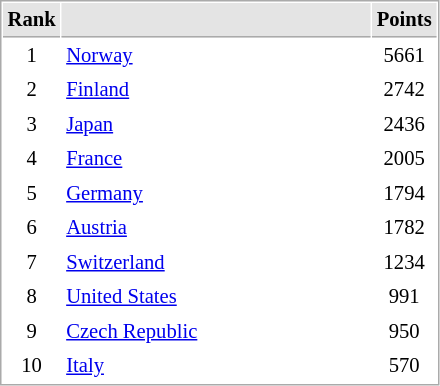<table cellspacing="1" cellpadding="3" style="border:1px solid #AAAAAA;font-size:86%">
<tr bgcolor="#E4E4E4">
<th style="border-bottom:1px solid #AAAAAA" width=10>Rank</th>
<th style="border-bottom:1px solid #AAAAAA" width=200></th>
<th style="border-bottom:1px solid #AAAAAA" width=20>Points</th>
</tr>
<tr align="center">
<td>1</td>
<td align="left"> <a href='#'>Norway</a></td>
<td>5661</td>
</tr>
<tr align="center">
<td>2</td>
<td align="left"> <a href='#'>Finland</a></td>
<td>2742</td>
</tr>
<tr align="center">
<td>3</td>
<td align="left"> <a href='#'>Japan</a></td>
<td>2436</td>
</tr>
<tr align="center">
<td>4</td>
<td align="left"> <a href='#'>France</a></td>
<td>2005</td>
</tr>
<tr align="center">
<td>5</td>
<td align="left"> <a href='#'>Germany</a></td>
<td>1794</td>
</tr>
<tr align="center">
<td>6</td>
<td align="left"> <a href='#'>Austria</a></td>
<td>1782</td>
</tr>
<tr align="center">
<td>7</td>
<td align="left"> <a href='#'>Switzerland</a></td>
<td>1234</td>
</tr>
<tr align="center">
<td>8</td>
<td align="left"> <a href='#'>United States</a></td>
<td>991</td>
</tr>
<tr align="center">
<td>9</td>
<td align="left"> <a href='#'>Czech Republic</a></td>
<td>950</td>
</tr>
<tr align="center">
<td>10</td>
<td align="left"> <a href='#'>Italy</a></td>
<td>570</td>
</tr>
</table>
